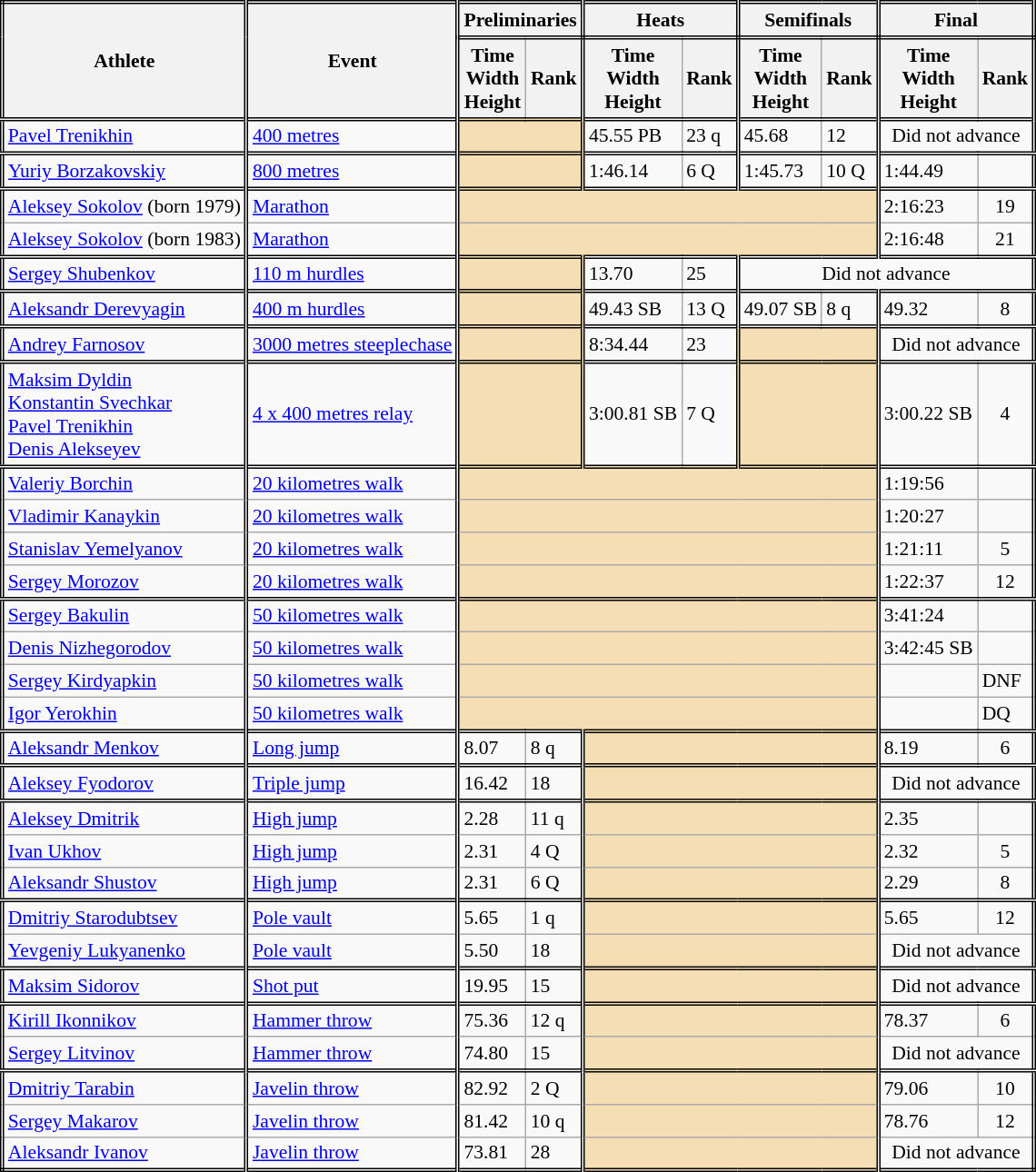<table class=wikitable style="font-size:90%; border: double;">
<tr>
<th rowspan="2" style="border-right:double">Athlete</th>
<th rowspan="2" style="border-right:double">Event</th>
<th colspan="2" style="border-right:double; border-bottom:double;">Preliminaries</th>
<th colspan="2" style="border-right:double; border-bottom:double;">Heats</th>
<th colspan="2" style="border-right:double; border-bottom:double;">Semifinals</th>
<th colspan="2" style="border-right:double; border-bottom:double;">Final</th>
</tr>
<tr>
<th>Time<br>Width<br>Height</th>
<th style="border-right:double">Rank</th>
<th>Time<br>Width<br>Height</th>
<th style="border-right:double">Rank</th>
<th>Time<br>Width<br>Height</th>
<th style="border-right:double">Rank</th>
<th>Time<br>Width<br>Height</th>
<th style="border-right:double">Rank</th>
</tr>
<tr style="border-top: double;">
<td style="border-right:double"><a href='#'>Pavel Trenikhin</a></td>
<td style="border-right:double"><a href='#'>400 metres</a></td>
<td style="border-right:double" colspan= 2 bgcolor="wheat"></td>
<td>45.55 PB</td>
<td style="border-right:double">23 q</td>
<td>45.68</td>
<td style="border-right:double">12</td>
<td colspan="2" align=center>Did not advance</td>
</tr>
<tr style="border-top: double;">
<td style="border-right:double"><a href='#'>Yuriy Borzakovskiy</a></td>
<td style="border-right:double"><a href='#'>800 metres</a></td>
<td style="border-right:double" colspan= 2 bgcolor="wheat"></td>
<td>1:46.14</td>
<td style="border-right:double">6 Q</td>
<td>1:45.73</td>
<td style="border-right:double">10 Q</td>
<td>1:44.49</td>
<td align=center></td>
</tr>
<tr style="border-top: double;">
<td style="border-right:double"><a href='#'>Aleksey Sokolov</a> (born 1979)</td>
<td style="border-right:double"><a href='#'>Marathon</a></td>
<td style="border-right:double" colspan= 6 bgcolor="wheat"></td>
<td>2:16:23</td>
<td align=center>19</td>
</tr>
<tr>
<td style="border-right:double"><a href='#'>Aleksey Sokolov</a> (born 1983)</td>
<td style="border-right:double"><a href='#'>Marathon</a></td>
<td style="border-right:double" colspan= 6 bgcolor="wheat"></td>
<td>2:16:48</td>
<td align=center>21</td>
</tr>
<tr style="border-top: double;">
<td style="border-right:double"><a href='#'>Sergey Shubenkov</a></td>
<td style="border-right:double"><a href='#'>110 m hurdles</a></td>
<td style="border-right:double" colspan= 2 bgcolor="wheat"></td>
<td>13.70</td>
<td style="border-right:double">25</td>
<td colspan="4" align=center>Did not advance</td>
</tr>
<tr style="border-top: double;">
<td style="border-right:double"><a href='#'>Aleksandr Derevyagin</a></td>
<td style="border-right:double"><a href='#'>400 m hurdles</a></td>
<td style="border-right:double" colspan= 2 bgcolor="wheat"></td>
<td>49.43 SB</td>
<td style="border-right:double">13 Q</td>
<td>49.07 SB</td>
<td style="border-right:double">8 q</td>
<td>49.32</td>
<td align=center>8</td>
</tr>
<tr style="border-top: double;">
<td style="border-right:double"><a href='#'>Andrey Farnosov</a></td>
<td style="border-right:double"><a href='#'>3000 metres steeplechase</a></td>
<td style="border-right:double" colspan= 2 bgcolor="wheat"></td>
<td>8:34.44</td>
<td style="border-right:double">23</td>
<td style="border-right:double" colspan= 2 bgcolor="wheat"></td>
<td colspan="2" align=center>Did not advance</td>
</tr>
<tr style="border-top: double;">
<td style="border-right:double"><a href='#'>Maksim Dyldin</a><br><a href='#'>Konstantin Svechkar</a><br><a href='#'>Pavel Trenikhin</a><br> <a href='#'>Denis Alekseyev</a><br></td>
<td style="border-right:double"><a href='#'>4 x 400 metres relay</a></td>
<td style="border-right:double" colspan= 2 bgcolor="wheat"></td>
<td>3:00.81 SB</td>
<td style="border-right:double">7 Q</td>
<td style="border-right:double" colspan= 2 bgcolor="wheat"></td>
<td>3:00.22 SB</td>
<td align=center>4</td>
</tr>
<tr style="border-top: double;">
<td style="border-right:double"><a href='#'>Valeriy Borchin</a></td>
<td style="border-right:double"><a href='#'>20 kilometres walk</a></td>
<td style="border-right:double" colspan= 6 bgcolor="wheat"></td>
<td>1:19:56</td>
<td align=center></td>
</tr>
<tr>
<td style="border-right:double"><a href='#'>Vladimir Kanaykin</a></td>
<td style="border-right:double"><a href='#'>20 kilometres walk</a></td>
<td style="border-right:double" colspan= 6 bgcolor="wheat"></td>
<td>1:20:27</td>
<td align=center></td>
</tr>
<tr>
<td style="border-right:double"><a href='#'>Stanislav Yemelyanov</a></td>
<td style="border-right:double"><a href='#'>20 kilometres walk</a></td>
<td style="border-right:double" colspan= 6 bgcolor="wheat"></td>
<td>1:21:11</td>
<td align=center>5</td>
</tr>
<tr>
<td style="border-right:double"><a href='#'>Sergey Morozov</a></td>
<td style="border-right:double"><a href='#'>20 kilometres walk</a></td>
<td style="border-right:double" colspan= 6 bgcolor="wheat"></td>
<td>1:22:37</td>
<td align=center>12</td>
</tr>
<tr style="border-top: double;">
<td style="border-right:double"><a href='#'>Sergey Bakulin</a></td>
<td style="border-right:double"><a href='#'>50 kilometres walk</a></td>
<td style="border-right:double" colspan= 6 bgcolor="wheat"></td>
<td>3:41:24</td>
<td align=center></td>
</tr>
<tr>
<td style="border-right:double"><a href='#'>Denis Nizhegorodov</a></td>
<td style="border-right:double"><a href='#'>50 kilometres walk</a></td>
<td style="border-right:double" colspan= 6 bgcolor="wheat"></td>
<td>3:42:45 SB</td>
<td align=center></td>
</tr>
<tr>
<td style="border-right:double"><a href='#'>Sergey Kirdyapkin</a></td>
<td style="border-right:double"><a href='#'>50 kilometres walk</a></td>
<td style="border-right:double" colspan= 6 bgcolor="wheat"></td>
<td></td>
<td>DNF</td>
</tr>
<tr>
<td style="border-right:double"><a href='#'>Igor Yerokhin</a></td>
<td style="border-right:double"><a href='#'>50 kilometres walk</a></td>
<td style="border-right:double" colspan= 6 bgcolor="wheat"></td>
<td></td>
<td>DQ</td>
</tr>
<tr style="border-top: double;">
<td style="border-right:double"><a href='#'>Aleksandr Menkov</a></td>
<td style="border-right:double"><a href='#'>Long jump</a></td>
<td>8.07</td>
<td style="border-right:double">8 q</td>
<td style="border-right:double" colspan= 4 bgcolor="wheat"></td>
<td>8.19</td>
<td align=center>6</td>
</tr>
<tr style="border-top: double;">
<td style="border-right:double"><a href='#'>Aleksey Fyodorov</a></td>
<td style="border-right:double"><a href='#'>Triple jump</a></td>
<td>16.42</td>
<td style="border-right:double">18</td>
<td style="border-right:double" colspan= 4  bgcolor="wheat"></td>
<td colspan="2" align=center>Did not advance</td>
</tr>
<tr style="border-top: double;">
<td style="border-right:double"><a href='#'>Aleksey Dmitrik</a></td>
<td style="border-right:double"><a href='#'>High jump</a></td>
<td>2.28</td>
<td style="border-right:double">11 q</td>
<td style="border-right:double" colspan= 4 bgcolor="wheat"></td>
<td>2.35</td>
<td align=center></td>
</tr>
<tr>
<td style="border-right:double"><a href='#'>Ivan Ukhov</a></td>
<td style="border-right:double"><a href='#'>High jump</a></td>
<td>2.31</td>
<td style="border-right:double">4 Q</td>
<td style="border-right:double" colspan= 4 bgcolor="wheat"></td>
<td>2.32</td>
<td align=center>5</td>
</tr>
<tr>
<td style="border-right:double"><a href='#'>Aleksandr Shustov</a></td>
<td style="border-right:double"><a href='#'>High jump</a></td>
<td>2.31</td>
<td style="border-right:double">6 Q</td>
<td style="border-right:double" colspan= 4 bgcolor="wheat"></td>
<td>2.29</td>
<td align=center>8</td>
</tr>
<tr style="border-top: double;">
<td style="border-right:double"><a href='#'>Dmitriy Starodubtsev</a></td>
<td style="border-right:double"><a href='#'>Pole vault</a></td>
<td>5.65</td>
<td style="border-right:double">1 q</td>
<td style="border-right:double" colspan= 4 bgcolor="wheat"></td>
<td>5.65</td>
<td align=center>12</td>
</tr>
<tr>
<td style="border-right:double"><a href='#'>Yevgeniy Lukyanenko</a></td>
<td style="border-right:double"><a href='#'>Pole vault</a></td>
<td>5.50</td>
<td style="border-right:double">18</td>
<td style="border-right:double" colspan= 4 bgcolor="wheat"></td>
<td colspan="2" align=center>Did not advance</td>
</tr>
<tr style="border-top: double;">
<td style="border-right:double"><a href='#'>Maksim Sidorov</a></td>
<td style="border-right:double"><a href='#'>Shot put</a></td>
<td>19.95</td>
<td style="border-right:double">15</td>
<td style="border-right:double" colspan= 4 bgcolor="wheat"></td>
<td colspan="2" align=center>Did not advance</td>
</tr>
<tr style="border-top: double;">
<td style="border-right:double"><a href='#'>Kirill Ikonnikov</a></td>
<td style="border-right:double"><a href='#'>Hammer throw</a></td>
<td>75.36</td>
<td style="border-right:double">12 q</td>
<td style="border-right:double" colspan= 4 bgcolor="wheat"></td>
<td>78.37</td>
<td align=center>6</td>
</tr>
<tr>
<td style="border-right:double"><a href='#'>Sergey Litvinov</a></td>
<td style="border-right:double"><a href='#'>Hammer throw</a></td>
<td>74.80</td>
<td style="border-right:double">15</td>
<td style="border-right:double" colspan= 4 bgcolor="wheat"></td>
<td colspan="2" align=center>Did not advance</td>
</tr>
<tr style="border-top: double;">
<td style="border-right:double"><a href='#'>Dmitriy Tarabin</a></td>
<td style="border-right:double"><a href='#'>Javelin throw</a></td>
<td>82.92</td>
<td style="border-right:double">2 Q</td>
<td style="border-right:double" colspan= 4 bgcolor="wheat"></td>
<td>79.06</td>
<td align=center>10</td>
</tr>
<tr>
<td style="border-right:double"><a href='#'>Sergey Makarov</a></td>
<td style="border-right:double"><a href='#'>Javelin throw</a></td>
<td>81.42</td>
<td style="border-right:double">10 q</td>
<td style="border-right:double" colspan= 4 bgcolor="wheat"></td>
<td>78.76</td>
<td align=center>12</td>
</tr>
<tr>
<td style="border-right:double"><a href='#'>Aleksandr Ivanov</a></td>
<td style="border-right:double"><a href='#'>Javelin throw</a></td>
<td>73.81</td>
<td style="border-right:double">28</td>
<td style="border-right:double" colspan= 4 bgcolor="wheat"></td>
<td colspan="2" align=center>Did not advance</td>
</tr>
</table>
